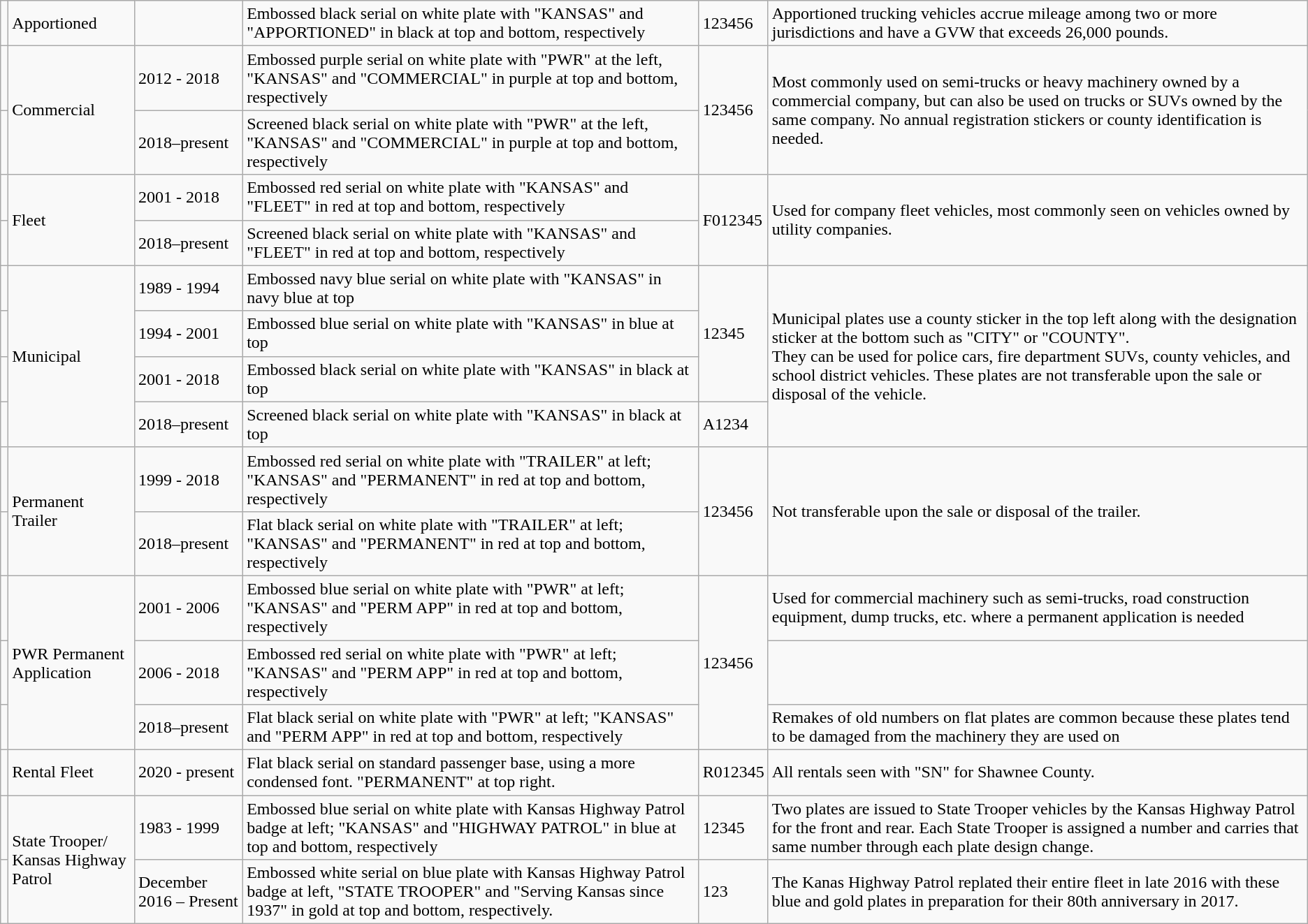<table class="wikitable">
<tr>
<td></td>
<td>Apportioned</td>
<td></td>
<td>Embossed black serial on white plate with "KANSAS" and "APPORTIONED" in black at top and bottom, respectively</td>
<td>123456</td>
<td>Apportioned trucking vehicles accrue mileage among two or more jurisdictions and have a GVW that exceeds 26,000 pounds.</td>
</tr>
<tr>
<td></td>
<td rowspan="2">Commercial</td>
<td>2012 - 2018</td>
<td>Embossed purple serial on white plate with "PWR" at the left, "KANSAS" and "COMMERCIAL" in purple at top and bottom, respectively</td>
<td rowspan="2">123456</td>
<td rowspan="2">Most commonly used on semi-trucks or heavy machinery owned by a commercial company, but can also be used on trucks or SUVs owned by the same company. No annual registration stickers or county identification is needed.</td>
</tr>
<tr>
<td></td>
<td>2018–present</td>
<td>Screened black serial on white plate with "PWR" at the left, "KANSAS" and "COMMERCIAL" in purple at top and bottom, respectively</td>
</tr>
<tr>
<td></td>
<td rowspan="2">Fleet</td>
<td>2001 - 2018</td>
<td>Embossed red serial on white plate with "KANSAS" and "FLEET" in red at top and bottom, respectively</td>
<td rowspan="2">F012345</td>
<td rowspan="2">Used for company fleet vehicles, most commonly seen on vehicles owned by utility companies.</td>
</tr>
<tr>
<td></td>
<td>2018–present</td>
<td>Screened black serial on white plate with "KANSAS" and "FLEET" in red at top and bottom, respectively</td>
</tr>
<tr>
<td></td>
<td rowspan="4">Municipal</td>
<td>1989 - 1994</td>
<td>Embossed navy blue serial on white plate with "KANSAS" in navy blue at top</td>
<td rowspan="3">12345</td>
<td rowspan="4">Municipal plates use a county sticker in the top left along with the designation sticker at the bottom such as "CITY" or "COUNTY".<br>They can be used for police cars, fire department SUVs, county vehicles, and school district vehicles. These plates are not transferable upon the sale or disposal of the vehicle.</td>
</tr>
<tr>
<td></td>
<td>1994 - 2001</td>
<td>Embossed blue serial on white plate with "KANSAS" in blue at top</td>
</tr>
<tr>
<td></td>
<td>2001 - 2018</td>
<td>Embossed black serial on white plate with "KANSAS" in black at top</td>
</tr>
<tr>
<td></td>
<td>2018–present</td>
<td>Screened black serial on white plate with "KANSAS" in black at top</td>
<td>A1234</td>
</tr>
<tr>
<td></td>
<td rowspan="2">Permanent Trailer</td>
<td>1999 - 2018</td>
<td>Embossed red serial on white plate with "TRAILER" at left; "KANSAS" and "PERMANENT" in red at top and bottom, respectively</td>
<td rowspan="2">123456</td>
<td rowspan="2">Not transferable upon the sale or disposal of the trailer.</td>
</tr>
<tr>
<td></td>
<td>2018–present</td>
<td>Flat black serial on white plate with "TRAILER" at left; "KANSAS" and "PERMANENT" in red at top and bottom, respectively</td>
</tr>
<tr>
<td></td>
<td rowspan="3">PWR Permanent Application</td>
<td>2001 - 2006</td>
<td>Embossed blue serial on white plate with "PWR" at left; "KANSAS" and "PERM APP" in red at top and bottom, respectively</td>
<td rowspan="3">123456</td>
<td>Used for commercial machinery such as semi-trucks, road construction equipment, dump trucks, etc. where a permanent application is needed</td>
</tr>
<tr>
<td></td>
<td>2006 - 2018</td>
<td>Embossed red serial on white plate with "PWR" at left; "KANSAS" and "PERM APP" in red at top and bottom, respectively</td>
<td></td>
</tr>
<tr>
<td></td>
<td>2018–present</td>
<td>Flat black serial on white plate with "PWR" at left; "KANSAS" and "PERM APP" in red at top and bottom, respectively</td>
<td>Remakes of old numbers on flat plates are common because these plates tend to be damaged from the machinery they are used on</td>
</tr>
<tr>
<td></td>
<td>Rental Fleet</td>
<td>2020 - present</td>
<td>Flat black serial on standard passenger base, using a more condensed font. "PERMANENT" at top right.</td>
<td>R012345</td>
<td>All rentals seen with "SN" for Shawnee County.</td>
</tr>
<tr>
<td></td>
<td rowspan="2">State Trooper/<br>Kansas Highway Patrol</td>
<td>1983 - 1999</td>
<td>Embossed blue serial on white plate with Kansas Highway Patrol badge at left; "KANSAS" and "HIGHWAY PATROL" in blue at top and bottom, respectively</td>
<td>12345</td>
<td>Two plates are issued to State Trooper vehicles by the Kansas Highway Patrol for the front and rear. Each State Trooper is assigned a number and carries that same number through each plate design change.</td>
</tr>
<tr>
<td></td>
<td>December 2016 – Present</td>
<td>Embossed white serial on blue plate with Kansas Highway Patrol badge at left, "STATE TROOPER" and "Serving Kansas since 1937" in gold at top and bottom, respectively.</td>
<td>123</td>
<td>The Kanas Highway Patrol replated their entire fleet in late 2016 with these blue and gold plates in preparation for their 80th anniversary in 2017.</td>
</tr>
</table>
